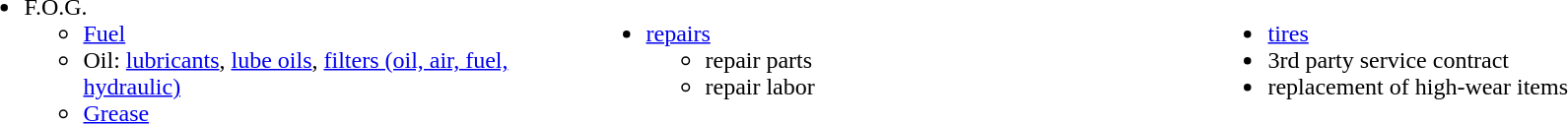<table>
<tr>
<td width=33%><br><ul><li>F.O.G.<ul><li><a href='#'>Fuel</a></li><li>Oil: <a href='#'>lubricants</a>, <a href='#'>lube oils</a>, <a href='#'>filters (oil, air, fuel, hydraulic)</a></li><li><a href='#'>Grease</a></li></ul></li></ul></td>
<td width=33%><br><ul><li><a href='#'>repairs</a><ul><li>repair parts</li><li>repair labor</li></ul></li></ul></td>
<td width=33%><br><ul><li><a href='#'>tires</a></li><li>3rd party service contract</li><li>replacement of high-wear items</li></ul></td>
</tr>
</table>
